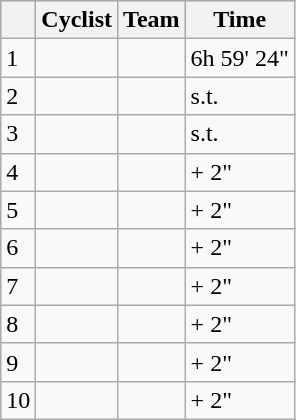<table class="wikitable">
<tr style="background:#ccccff;">
<th></th>
<th>Cyclist</th>
<th>Team</th>
<th>Time</th>
</tr>
<tr>
<td>1</td>
<td></td>
<td></td>
<td>6h 59' 24"</td>
</tr>
<tr>
<td>2</td>
<td></td>
<td></td>
<td>s.t.</td>
</tr>
<tr>
<td>3</td>
<td></td>
<td></td>
<td>s.t.</td>
</tr>
<tr>
<td>4</td>
<td></td>
<td></td>
<td>+ 2"</td>
</tr>
<tr>
<td>5</td>
<td></td>
<td></td>
<td>+ 2"</td>
</tr>
<tr>
<td>6</td>
<td></td>
<td></td>
<td>+ 2"</td>
</tr>
<tr>
<td>7</td>
<td></td>
<td></td>
<td>+ 2"</td>
</tr>
<tr>
<td>8</td>
<td></td>
<td></td>
<td>+ 2"</td>
</tr>
<tr>
<td>9</td>
<td></td>
<td></td>
<td>+ 2"</td>
</tr>
<tr>
<td>10</td>
<td></td>
<td></td>
<td>+ 2"</td>
</tr>
</table>
